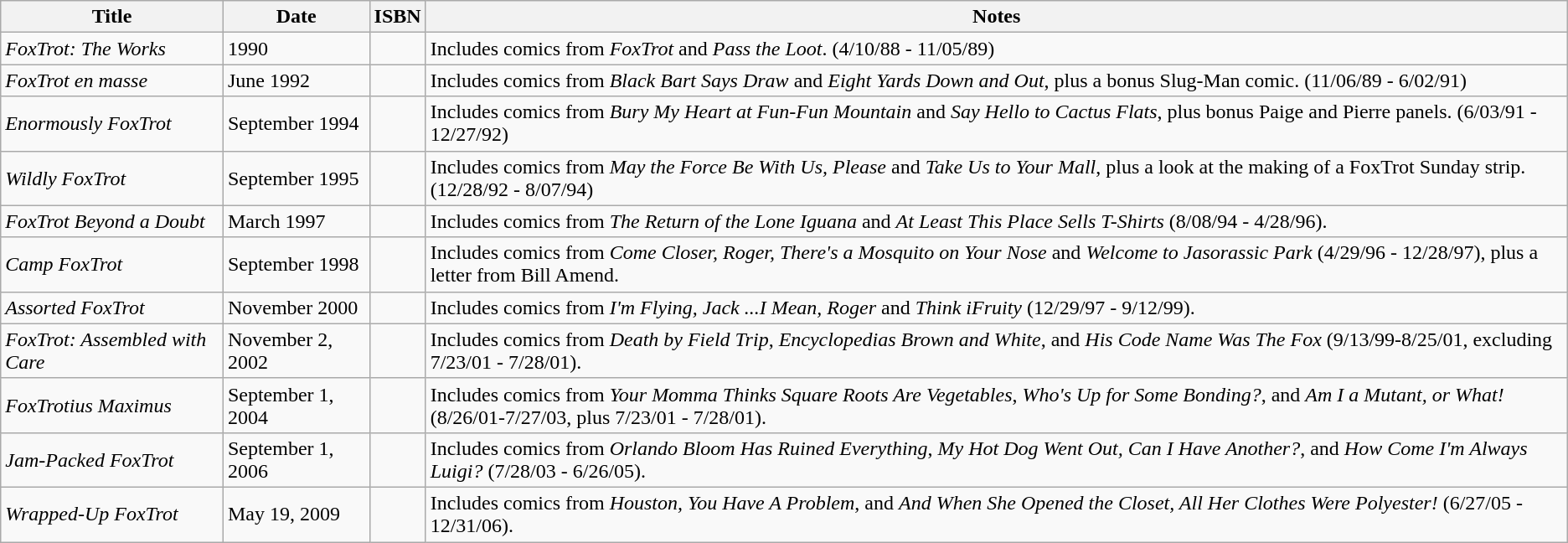<table class="wikitable">
<tr>
<th>Title</th>
<th>Date</th>
<th>ISBN</th>
<th>Notes</th>
</tr>
<tr>
<td><em>FoxTrot: The Works</em></td>
<td>1990</td>
<td></td>
<td>Includes comics from <em>FoxTrot</em> and <em>Pass the Loot</em>. (4/10/88 - 11/05/89)</td>
</tr>
<tr>
<td><em>FoxTrot en masse</em></td>
<td>June 1992</td>
<td></td>
<td>Includes comics from <em>Black Bart Says Draw</em> and <em>Eight Yards Down and Out</em>, plus a bonus Slug-Man comic. (11/06/89 - 6/02/91)</td>
</tr>
<tr>
<td><em>Enormously FoxTrot</em></td>
<td>September 1994</td>
<td></td>
<td>Includes comics from <em>Bury My Heart at Fun-Fun Mountain</em> and <em>Say Hello to Cactus Flats</em>, plus bonus Paige and Pierre panels. (6/03/91 - 12/27/92)</td>
</tr>
<tr>
<td><em>Wildly FoxTrot</em></td>
<td>September 1995</td>
<td></td>
<td>Includes comics from <em>May the Force Be With Us, Please</em> and <em>Take Us to Your Mall</em>, plus a look at the making of a FoxTrot Sunday strip. (12/28/92 - 8/07/94)</td>
</tr>
<tr>
<td><em>FoxTrot Beyond a Doubt</em></td>
<td>March 1997</td>
<td></td>
<td>Includes comics from <em>The Return of the Lone Iguana</em> and <em>At Least This Place Sells T-Shirts</em> (8/08/94 - 4/28/96).</td>
</tr>
<tr>
<td><em>Camp FoxTrot</em></td>
<td>September 1998</td>
<td></td>
<td>Includes comics from <em>Come Closer, Roger, There's a Mosquito on Your Nose</em> and <em>Welcome to Jasorassic Park</em> (4/29/96 - 12/28/97), plus a letter from Bill Amend.</td>
</tr>
<tr>
<td><em>Assorted FoxTrot</em></td>
<td>November 2000</td>
<td></td>
<td>Includes comics from <em>I'm Flying, Jack ...I Mean, Roger</em> and <em>Think iFruity</em> (12/29/97 - 9/12/99).</td>
</tr>
<tr>
<td><em>FoxTrot: Assembled with Care</em></td>
<td>November 2, 2002</td>
<td></td>
<td>Includes comics from <em>Death by Field Trip</em>, <em>Encyclopedias Brown and White</em>, and <em>His Code Name Was The Fox</em> (9/13/99-8/25/01, excluding 7/23/01 - 7/28/01).</td>
</tr>
<tr>
<td><em>FoxTrotius Maximus</em></td>
<td>September 1, 2004</td>
<td></td>
<td>Includes comics from <em>Your Momma Thinks Square Roots Are Vegetables</em>, <em>Who's Up for Some Bonding?</em>, and <em>Am I a Mutant, or What!</em> (8/26/01-7/27/03, plus 7/23/01 - 7/28/01).</td>
</tr>
<tr>
<td><em>Jam-Packed FoxTrot</em></td>
<td>September 1, 2006</td>
<td></td>
<td>Includes comics from <em>Orlando Bloom Has Ruined Everything</em>, <em>My Hot Dog Went Out, Can I Have Another?</em>, and <em>How Come I'm Always Luigi?</em> (7/28/03 - 6/26/05).</td>
</tr>
<tr>
<td><em>Wrapped-Up FoxTrot</em></td>
<td>May 19, 2009</td>
<td></td>
<td>Includes comics from <em>Houston, You Have A Problem</em>, and <em>And When She Opened the Closet, All Her Clothes Were Polyester!</em> (6/27/05 - 12/31/06).</td>
</tr>
</table>
